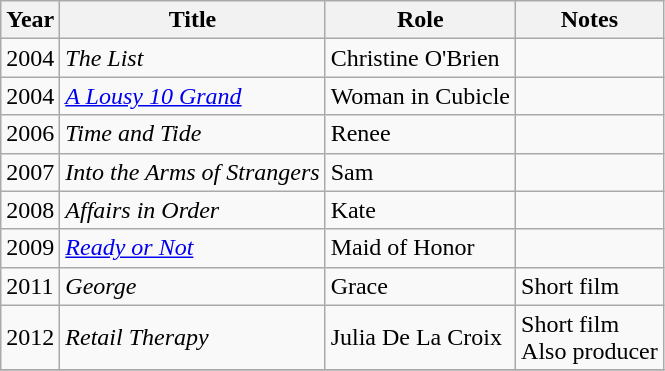<table class="wikitable sortable">
<tr>
<th>Year</th>
<th>Title</th>
<th>Role</th>
<th class="unsortable">Notes</th>
</tr>
<tr>
<td>2004</td>
<td><em>The List</em></td>
<td>Christine O'Brien</td>
<td></td>
</tr>
<tr>
<td>2004</td>
<td><em><a href='#'>A Lousy 10 Grand</a></em></td>
<td>Woman in Cubicle</td>
<td></td>
</tr>
<tr>
<td>2006</td>
<td><em>Time and Tide</em></td>
<td>Renee</td>
<td></td>
</tr>
<tr>
<td>2007</td>
<td><em>Into the Arms of Strangers</em></td>
<td>Sam</td>
<td></td>
</tr>
<tr>
<td>2008</td>
<td><em>Affairs in Order</em></td>
<td>Kate</td>
<td></td>
</tr>
<tr>
<td>2009</td>
<td><em><a href='#'>Ready or Not</a></em></td>
<td>Maid of Honor</td>
<td></td>
</tr>
<tr>
<td>2011</td>
<td><em>George</em></td>
<td>Grace</td>
<td>Short film</td>
</tr>
<tr>
<td>2012</td>
<td><em>Retail Therapy</em></td>
<td>Julia De La Croix</td>
<td>Short film<br>Also producer</td>
</tr>
<tr>
</tr>
</table>
